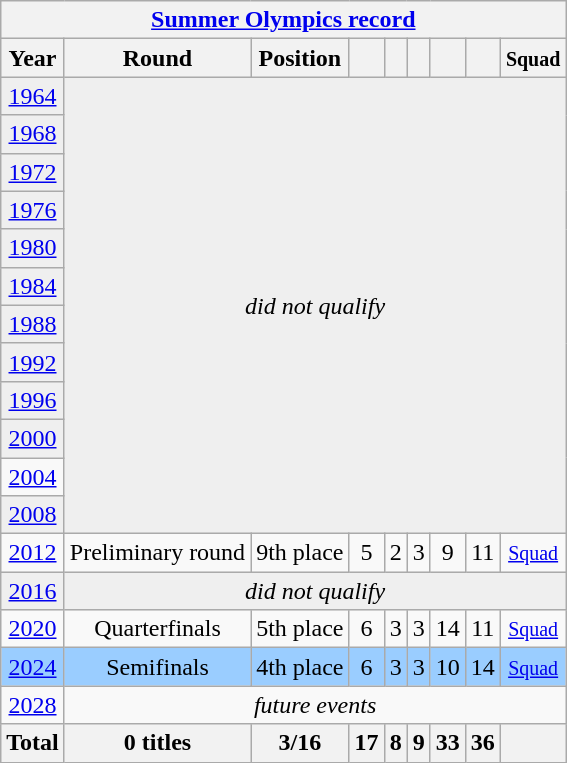<table class="wikitable" style="text-align: center;">
<tr>
<th colspan=9><a href='#'>Summer Olympics record</a></th>
</tr>
<tr>
<th>Year</th>
<th>Round</th>
<th>Position</th>
<th></th>
<th></th>
<th></th>
<th></th>
<th></th>
<th><small>Squad</small></th>
</tr>
<tr bgcolor="efefef">
<td> <a href='#'>1964</a></td>
<td colspan=8 rowspan=12 align=center><em>did not qualify</em></td>
</tr>
<tr bgcolor="efefef">
<td> <a href='#'>1968</a></td>
</tr>
<tr bgcolor="efefef">
<td> <a href='#'>1972</a></td>
</tr>
<tr bgcolor="efefef">
<td> <a href='#'>1976</a></td>
</tr>
<tr bgcolor="efefef">
<td> <a href='#'>1980</a></td>
</tr>
<tr bgcolor="efefef">
<td> <a href='#'>1984</a></td>
</tr>
<tr bgcolor="efefef">
<td> <a href='#'>1988</a></td>
</tr>
<tr bgcolor="efefef">
<td> <a href='#'>1992</a></td>
</tr>
<tr bgcolor="efefef">
<td> <a href='#'>1996</a></td>
</tr>
<tr bgcolor="efefef">
<td> <a href='#'>2000</a></td>
</tr>
<tr>
<td> <a href='#'>2004</a></td>
</tr>
<tr bgcolor="efefef">
<td> <a href='#'>2008</a></td>
</tr>
<tr>
<td> <a href='#'>2012</a></td>
<td>Preliminary round</td>
<td>9th place</td>
<td>5</td>
<td>2</td>
<td>3</td>
<td>9</td>
<td>11</td>
<td><small><a href='#'>Squad</a></small></td>
</tr>
<tr bgcolor="efefef">
<td> <a href='#'>2016</a></td>
<td colspan=8 align=center><em>did not qualify</em></td>
</tr>
<tr>
<td> <a href='#'>2020</a></td>
<td>Quarterfinals</td>
<td>5th place</td>
<td>6</td>
<td>3</td>
<td>3</td>
<td>14</td>
<td>11</td>
<td><small><a href='#'>Squad</a></small></td>
</tr>
<tr bgcolor=#9acdff>
<td> <a href='#'>2024</a></td>
<td>Semifinals</td>
<td>4th place</td>
<td>6</td>
<td>3</td>
<td>3</td>
<td>10</td>
<td>14</td>
<td><small><a href='#'>Squad</a></small></td>
</tr>
<tr>
<td> <a href='#'>2028</a></td>
<td colspan=8><em>future events</em></td>
</tr>
<tr>
<th>Total</th>
<th>0 titles</th>
<th>3/16</th>
<th>17</th>
<th>8</th>
<th>9</th>
<th>33</th>
<th>36</th>
<th></th>
</tr>
</table>
